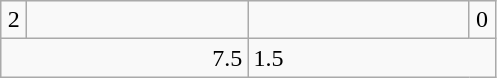<table class="wikitable">
<tr>
<td align=center width=10>2</td>
<td align=center width=140></td>
<td align=center width=140></td>
<td align=center width=10>0</td>
</tr>
<tr>
<td colspan=2 align=right>7.5</td>
<td colspan=2>1.5</td>
</tr>
</table>
